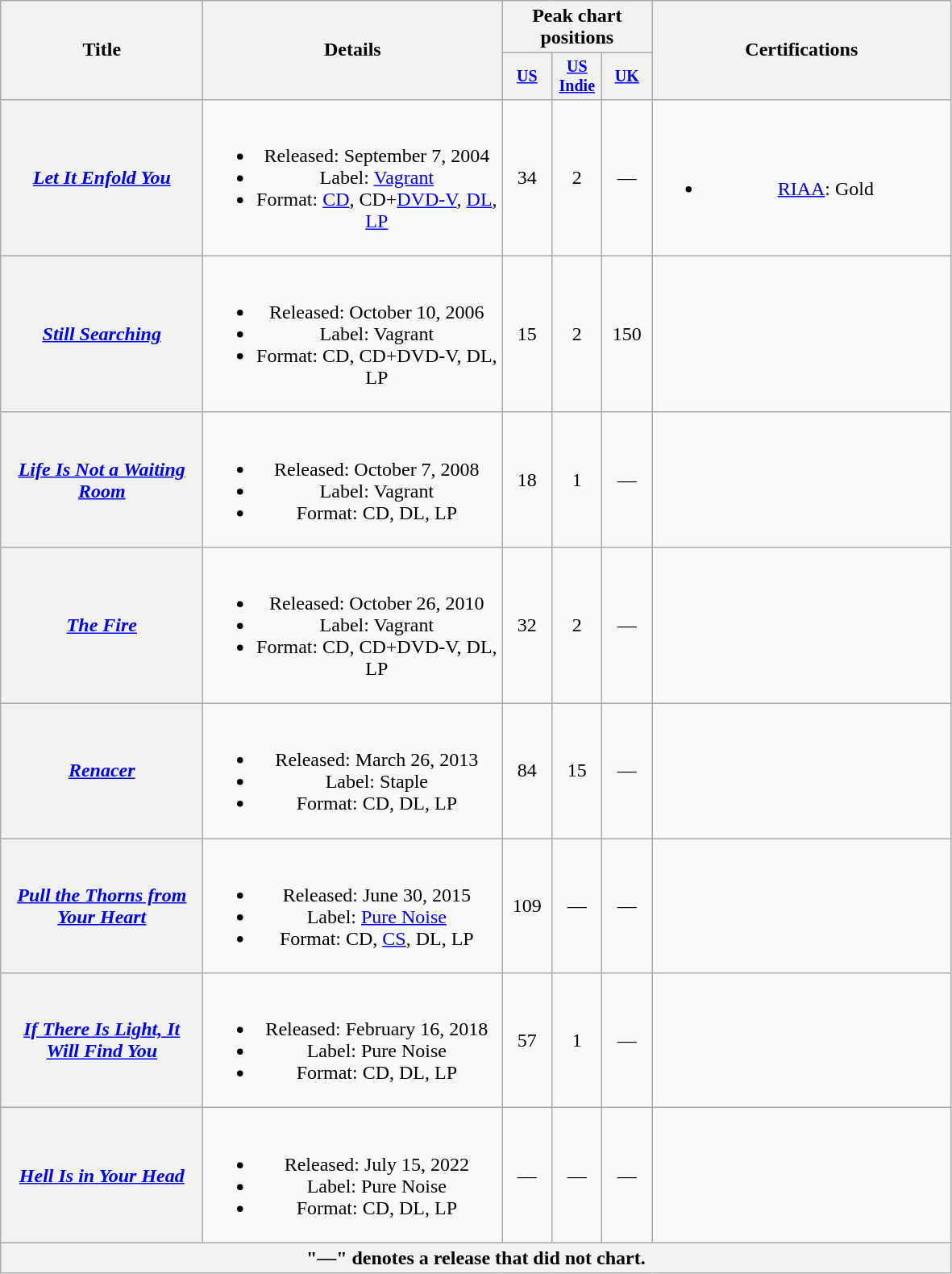<table class="wikitable plainrowheaders" style="text-align:center;">
<tr>
<th rowspan="2" style="width:10em;">Title</th>
<th rowspan="2" style="width:15em;">Details</th>
<th colspan="3">Peak chart positions</th>
<th rowspan="2" style="width:15em;">Certifications</th>
</tr>
<tr style="font-size:smaller;">
<th width="35"><a href='#'>US</a><br></th>
<th width="35"><a href='#'>US<br>Indie</a><br></th>
<th width="35"><a href='#'>UK</a><br></th>
</tr>
<tr>
<th scope="row"><em><a href='#'>Let It Enfold You</a></em></th>
<td><br><ul><li>Released: September 7, 2004</li><li>Label: <a href='#'>Vagrant</a></li><li>Format: <a href='#'>CD</a>, CD+<a href='#'>DVD-V</a>, <a href='#'>DL</a>, <a href='#'>LP</a></li></ul></td>
<td>34</td>
<td>2</td>
<td>—</td>
<td><br><ul><li><a href='#'>RIAA</a>: Gold</li></ul></td>
</tr>
<tr>
<th scope="row"><em><a href='#'>Still Searching</a></em></th>
<td><br><ul><li>Released: October 10, 2006</li><li>Label: Vagrant</li><li>Format: CD, CD+DVD-V, DL, LP</li></ul></td>
<td>15</td>
<td>2</td>
<td>150</td>
<td></td>
</tr>
<tr>
<th scope="row"><em><a href='#'>Life Is Not a Waiting Room</a></em></th>
<td><br><ul><li>Released: October 7, 2008</li><li>Label: Vagrant</li><li>Format: CD, DL, LP</li></ul></td>
<td>18</td>
<td>1</td>
<td>—</td>
<td></td>
</tr>
<tr>
<th scope="row"><em><a href='#'>The Fire</a></em></th>
<td><br><ul><li>Released: October 26, 2010</li><li>Label: Vagrant</li><li>Format: CD, CD+DVD-V, DL, LP</li></ul></td>
<td>32</td>
<td>2</td>
<td>—</td>
<td></td>
</tr>
<tr>
<th scope="row"><em><a href='#'>Renacer</a></em></th>
<td><br><ul><li>Released: March 26, 2013</li><li>Label: Staple</li><li>Format: CD, DL, LP</li></ul></td>
<td>84</td>
<td>15</td>
<td>—</td>
<td></td>
</tr>
<tr>
<th scope="row"><em><a href='#'>Pull the Thorns from Your Heart</a></em></th>
<td><br><ul><li>Released: June 30, 2015</li><li>Label: <a href='#'>Pure Noise</a></li><li>Format: CD, <a href='#'>CS</a>, DL, LP</li></ul></td>
<td>109</td>
<td>—</td>
<td>—</td>
<td></td>
</tr>
<tr>
<th scope="row"><em><a href='#'>If There Is Light, It Will Find You</a></em></th>
<td><br><ul><li>Released: February 16, 2018</li><li>Label: Pure Noise</li><li>Format: CD, DL, LP</li></ul></td>
<td>57</td>
<td>1</td>
<td>—</td>
<td></td>
</tr>
<tr>
<th scope="row"><em><a href='#'>Hell Is in Your Head</a></em></th>
<td><br><ul><li>Released: July 15, 2022</li><li>Label: Pure Noise</li><li>Format: CD, DL, LP</li></ul></td>
<td>—</td>
<td>—</td>
<td>—</td>
<td></td>
</tr>
<tr>
<th colspan="10">"—" denotes a release that did not chart.</th>
</tr>
</table>
